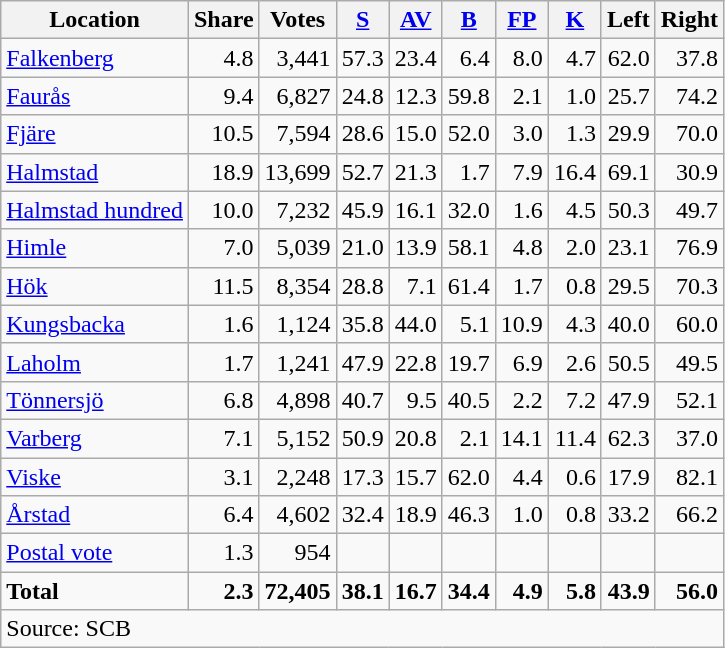<table class="wikitable sortable" style=text-align:right>
<tr>
<th>Location</th>
<th>Share</th>
<th>Votes</th>
<th><a href='#'>S</a></th>
<th><a href='#'>AV</a></th>
<th><a href='#'>B</a></th>
<th><a href='#'>FP</a></th>
<th><a href='#'>K</a></th>
<th>Left</th>
<th>Right</th>
</tr>
<tr>
<td align=left><a href='#'>Falkenberg</a></td>
<td>4.8</td>
<td>3,441</td>
<td>57.3</td>
<td>23.4</td>
<td>6.4</td>
<td>8.0</td>
<td>4.7</td>
<td>62.0</td>
<td>37.8</td>
</tr>
<tr>
<td align=left><a href='#'>Faurås</a></td>
<td>9.4</td>
<td>6,827</td>
<td>24.8</td>
<td>12.3</td>
<td>59.8</td>
<td>2.1</td>
<td>1.0</td>
<td>25.7</td>
<td>74.2</td>
</tr>
<tr>
<td align=left><a href='#'>Fjäre</a></td>
<td>10.5</td>
<td>7,594</td>
<td>28.6</td>
<td>15.0</td>
<td>52.0</td>
<td>3.0</td>
<td>1.3</td>
<td>29.9</td>
<td>70.0</td>
</tr>
<tr>
<td align=left><a href='#'>Halmstad</a></td>
<td>18.9</td>
<td>13,699</td>
<td>52.7</td>
<td>21.3</td>
<td>1.7</td>
<td>7.9</td>
<td>16.4</td>
<td>69.1</td>
<td>30.9</td>
</tr>
<tr>
<td align=left><a href='#'>Halmstad hundred</a></td>
<td>10.0</td>
<td>7,232</td>
<td>45.9</td>
<td>16.1</td>
<td>32.0</td>
<td>1.6</td>
<td>4.5</td>
<td>50.3</td>
<td>49.7</td>
</tr>
<tr>
<td align=left><a href='#'>Himle</a></td>
<td>7.0</td>
<td>5,039</td>
<td>21.0</td>
<td>13.9</td>
<td>58.1</td>
<td>4.8</td>
<td>2.0</td>
<td>23.1</td>
<td>76.9</td>
</tr>
<tr>
<td align=left><a href='#'>Hök</a></td>
<td>11.5</td>
<td>8,354</td>
<td>28.8</td>
<td>7.1</td>
<td>61.4</td>
<td>1.7</td>
<td>0.8</td>
<td>29.5</td>
<td>70.3</td>
</tr>
<tr>
<td align=left><a href='#'>Kungsbacka</a></td>
<td>1.6</td>
<td>1,124</td>
<td>35.8</td>
<td>44.0</td>
<td>5.1</td>
<td>10.9</td>
<td>4.3</td>
<td>40.0</td>
<td>60.0</td>
</tr>
<tr>
<td align=left><a href='#'>Laholm</a></td>
<td>1.7</td>
<td>1,241</td>
<td>47.9</td>
<td>22.8</td>
<td>19.7</td>
<td>6.9</td>
<td>2.6</td>
<td>50.5</td>
<td>49.5</td>
</tr>
<tr>
<td align=left><a href='#'>Tönnersjö</a></td>
<td>6.8</td>
<td>4,898</td>
<td>40.7</td>
<td>9.5</td>
<td>40.5</td>
<td>2.2</td>
<td>7.2</td>
<td>47.9</td>
<td>52.1</td>
</tr>
<tr>
<td align=left><a href='#'>Varberg</a></td>
<td>7.1</td>
<td>5,152</td>
<td>50.9</td>
<td>20.8</td>
<td>2.1</td>
<td>14.1</td>
<td>11.4</td>
<td>62.3</td>
<td>37.0</td>
</tr>
<tr>
<td align=left><a href='#'>Viske</a></td>
<td>3.1</td>
<td>2,248</td>
<td>17.3</td>
<td>15.7</td>
<td>62.0</td>
<td>4.4</td>
<td>0.6</td>
<td>17.9</td>
<td>82.1</td>
</tr>
<tr>
<td align=left><a href='#'>Årstad</a></td>
<td>6.4</td>
<td>4,602</td>
<td>32.4</td>
<td>18.9</td>
<td>46.3</td>
<td>1.0</td>
<td>0.8</td>
<td>33.2</td>
<td>66.2</td>
</tr>
<tr>
<td align=left><a href='#'>Postal vote</a></td>
<td>1.3</td>
<td>954</td>
<td></td>
<td></td>
<td></td>
<td></td>
<td></td>
<td></td>
<td></td>
</tr>
<tr>
<td align=left><strong>Total</strong></td>
<td><strong>2.3</strong></td>
<td><strong>72,405</strong></td>
<td><strong>38.1</strong></td>
<td><strong>16.7</strong></td>
<td><strong>34.4</strong></td>
<td><strong>4.9</strong></td>
<td><strong>5.8</strong></td>
<td><strong>43.9</strong></td>
<td><strong>56.0</strong></td>
</tr>
<tr>
<td align=left colspan=10>Source: SCB </td>
</tr>
</table>
